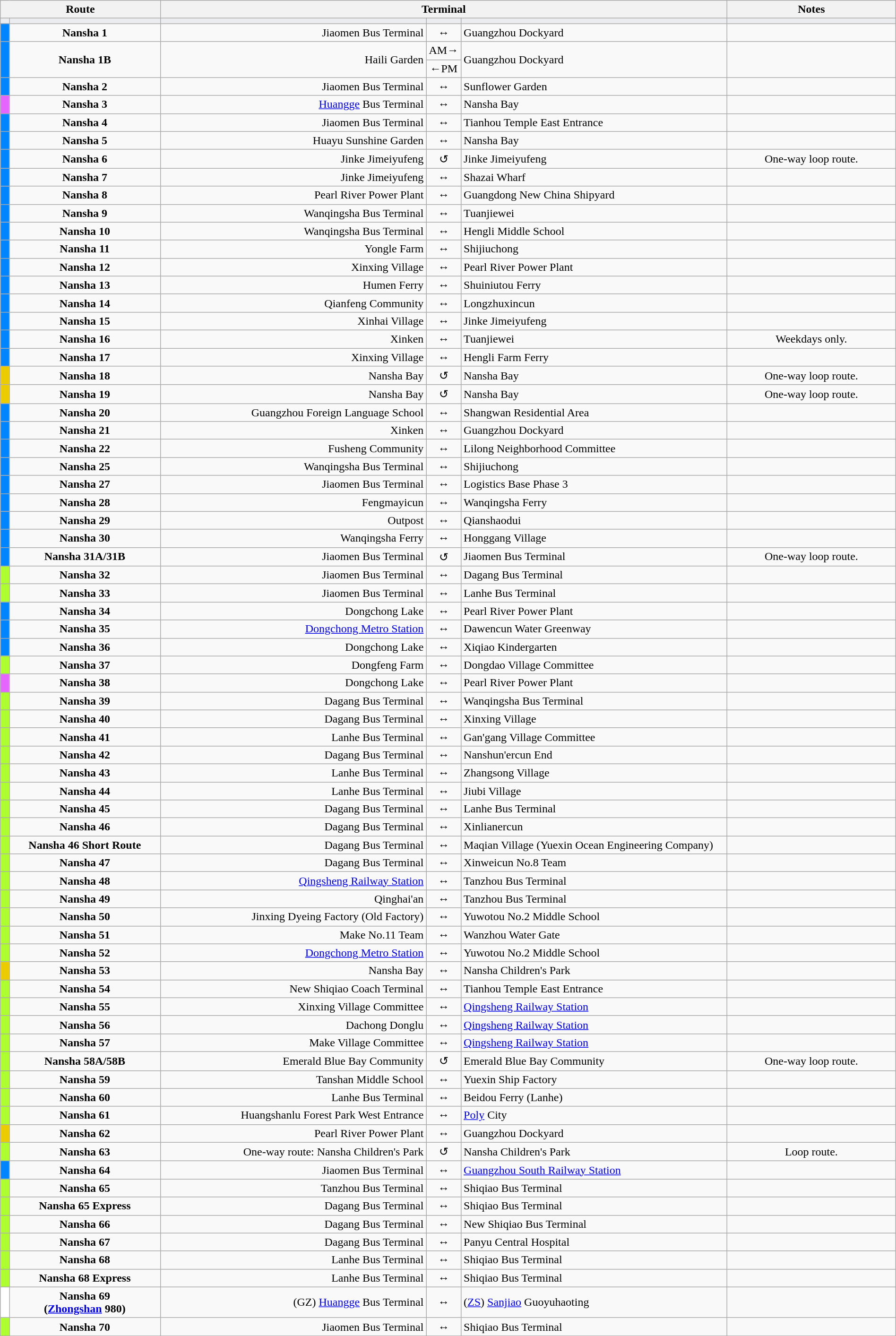<table class="wikitable sortable" style="width:100%; text-align:center;">
<tr>
<th colspan="2" width="18%">Route</th>
<th colspan="3">Terminal</th>
<th width="19%">Notes</th>
</tr>
<tr style="background:#EAECF0" height=0>
<td width="1%"></td>
<td></td>
<td width="30%"></td>
<td></td>
<td width="30%"></td>
<td></td>
</tr>
<tr>
<td style="background:#0084ff"></td>
<td><strong>Nansha 1</strong></td>
<td align=right>Jiaomen Bus Terminal</td>
<td>↔</td>
<td align=left>Guangzhou Dockyard</td>
<td></td>
</tr>
<tr>
<td style="background:#0084ff" rowspan="2"></td>
<td align=center rowspan="2"><strong>Nansha 1B</strong></td>
<td align=right rowspan="2">Haili Garden</td>
<td>AM→</td>
<td align=left rowspan="2">Guangzhou Dockyard</td>
<td rowspan="2"></td>
</tr>
<tr>
<td>←PM</td>
</tr>
<tr>
<td style="background:#0084ff"></td>
<td><strong>Nansha 2</strong></td>
<td align=right>Jiaomen Bus Terminal</td>
<td>↔</td>
<td align=left>Sunflower Garden</td>
<td></td>
</tr>
<tr>
<td style="background:#e466ff"></td>
<td><strong>Nansha 3</strong></td>
<td align=right><a href='#'>Huangge</a> Bus Terminal</td>
<td>↔</td>
<td align=left>Nansha Bay</td>
<td></td>
</tr>
<tr>
<td style="background:#0084ff"></td>
<td><strong>Nansha 4</strong></td>
<td align=right>Jiaomen Bus Terminal</td>
<td>↔</td>
<td align=left>Tianhou Temple East Entrance</td>
<td></td>
</tr>
<tr>
<td style="background:#0084ff"></td>
<td><strong>Nansha 5</strong></td>
<td align=right>Huayu Sunshine Garden</td>
<td>↔</td>
<td align=left>Nansha Bay</td>
<td></td>
</tr>
<tr>
<td style="background:#0084ff"></td>
<td><strong>Nansha 6</strong></td>
<td align=right>Jinke Jimeiyufeng</td>
<td>↺</td>
<td align=left>Jinke Jimeiyufeng</td>
<td>One-way loop route.</td>
</tr>
<tr>
<td style="background:#0084ff"></td>
<td><strong>Nansha 7</strong></td>
<td align=right>Jinke Jimeiyufeng</td>
<td>↔</td>
<td align=left>Shazai Wharf</td>
<td></td>
</tr>
<tr>
<td style="background:#0084ff"></td>
<td><strong>Nansha 8</strong></td>
<td align=right>Pearl River Power Plant</td>
<td>↔</td>
<td align=left>Guangdong New China Shipyard</td>
<td></td>
</tr>
<tr>
<td style="background:#0084ff"></td>
<td><strong>Nansha 9</strong></td>
<td align=right>Wanqingsha Bus Terminal</td>
<td>↔</td>
<td align=left>Tuanjiewei</td>
<td></td>
</tr>
<tr>
<td style="background:#0084ff"></td>
<td><strong>Nansha 10</strong></td>
<td align=right>Wanqingsha Bus Terminal</td>
<td>↔</td>
<td align=left>Hengli Middle School</td>
<td></td>
</tr>
<tr>
<td style="background:#0084ff"></td>
<td><strong>Nansha 11</strong></td>
<td align=right>Yongle Farm</td>
<td>↔</td>
<td align=left>Shijiuchong</td>
<td></td>
</tr>
<tr>
<td style="background:#0084ff"></td>
<td><strong>Nansha 12</strong></td>
<td align=right>Xinxing Village</td>
<td>↔</td>
<td align=left>Pearl River Power Plant</td>
<td></td>
</tr>
<tr>
<td style="background:#0084ff"></td>
<td><strong>Nansha 13</strong></td>
<td align=right>Humen Ferry</td>
<td>↔</td>
<td align=left>Shuiniutou Ferry</td>
<td></td>
</tr>
<tr>
<td style="background:#0084ff"></td>
<td><strong>Nansha 14</strong></td>
<td align=right>Qianfeng Community</td>
<td>↔</td>
<td align=left>Longzhuxincun</td>
<td></td>
</tr>
<tr>
<td style="background:#0084ff"></td>
<td><strong>Nansha 15</strong></td>
<td align=right>Xinhai Village</td>
<td>↔</td>
<td align=left>Jinke Jimeiyufeng</td>
<td></td>
</tr>
<tr>
<td style="background:#0084ff"></td>
<td><strong>Nansha 16</strong></td>
<td align=right>Xinken</td>
<td>↔</td>
<td align=left>Tuanjiewei</td>
<td>Weekdays only.</td>
</tr>
<tr>
<td style="background:#0084ff"></td>
<td><strong>Nansha 17</strong></td>
<td align=right>Xinxing Village</td>
<td>↔</td>
<td align=left>Hengli Farm Ferry</td>
<td></td>
</tr>
<tr>
<td style="background:#eacc00"></td>
<td><strong>Nansha 18</strong></td>
<td align=right>Nansha Bay</td>
<td>↺</td>
<td align=left>Nansha Bay</td>
<td>One-way loop route.</td>
</tr>
<tr>
<td style="background:#eacc00"></td>
<td><strong>Nansha 19</strong></td>
<td align=right>Nansha Bay</td>
<td>↺</td>
<td align=left>Nansha Bay</td>
<td>One-way loop route.</td>
</tr>
<tr>
<td style="background:#0084ff"></td>
<td><strong>Nansha 20</strong></td>
<td align=right>Guangzhou Foreign Language School</td>
<td>↔</td>
<td align=left>Shangwan Residential Area</td>
<td></td>
</tr>
<tr>
<td style="background:#0084ff"></td>
<td><strong>Nansha 21</strong></td>
<td align=right>Xinken</td>
<td>↔</td>
<td align=left>Guangzhou Dockyard</td>
<td></td>
</tr>
<tr>
<td style="background:#0084ff"></td>
<td><strong>Nansha 22</strong></td>
<td align=right>Fusheng Community</td>
<td>↔</td>
<td align=left>Lilong Neighborhood Committee</td>
<td></td>
</tr>
<tr>
<td style="background:#0084ff"></td>
<td><strong>Nansha 25</strong></td>
<td align=right>Wanqingsha Bus Terminal</td>
<td>↔</td>
<td align=left>Shijiuchong</td>
<td></td>
</tr>
<tr>
<td style="background:#0084ff"></td>
<td><strong>Nansha 27</strong></td>
<td align=right>Jiaomen Bus Terminal</td>
<td>↔</td>
<td align=left>Logistics Base Phase 3</td>
<td></td>
</tr>
<tr>
<td style="background:#0084ff"></td>
<td><strong>Nansha 28</strong></td>
<td align=right>Fengmayicun</td>
<td>↔</td>
<td align=left>Wanqingsha Ferry</td>
<td></td>
</tr>
<tr>
<td style="background:#0084ff"></td>
<td><strong>Nansha 29</strong></td>
<td align=right>Outpost</td>
<td>↔</td>
<td align=left>Qianshaodui</td>
<td></td>
</tr>
<tr>
<td style="background:#0084ff"></td>
<td><strong>Nansha 30</strong></td>
<td align=right>Wanqingsha Ferry</td>
<td>↔</td>
<td align=left>Honggang Village</td>
<td></td>
</tr>
<tr>
<td style="background:#0084ff"></td>
<td><strong>Nansha 31A/31B</strong></td>
<td align=right>Jiaomen Bus Terminal</td>
<td>↺</td>
<td align=left>Jiaomen Bus Terminal</td>
<td>One-way loop route.</td>
</tr>
<tr>
<td style="background:greenyellow"></td>
<td><strong>Nansha 32</strong></td>
<td align=right>Jiaomen Bus Terminal</td>
<td>↔</td>
<td align=left>Dagang Bus Terminal</td>
<td></td>
</tr>
<tr>
<td style="background:greenyellow"></td>
<td><strong>Nansha 33</strong></td>
<td align=right>Jiaomen Bus Terminal</td>
<td>↔</td>
<td align=left>Lanhe Bus Terminal</td>
<td></td>
</tr>
<tr>
<td style="background:#0084ff"></td>
<td><strong>Nansha 34</strong></td>
<td align=right>Dongchong Lake</td>
<td>↔</td>
<td align=left>Pearl River Power Plant</td>
<td></td>
</tr>
<tr>
<td style="background:#0084ff"></td>
<td><strong>Nansha 35</strong></td>
<td align=right><a href='#'>Dongchong Metro Station</a></td>
<td>↔</td>
<td align=left>Dawencun Water Greenway</td>
<td></td>
</tr>
<tr>
<td style="background:#0084ff"></td>
<td><strong>Nansha 36</strong></td>
<td align=right>Dongchong Lake</td>
<td>↔</td>
<td align=left>Xiqiao Kindergarten</td>
<td></td>
</tr>
<tr>
<td style="background:greenyellow"></td>
<td><strong>Nansha 37</strong></td>
<td align=right>Dongfeng Farm</td>
<td>↔</td>
<td align=left>Dongdao Village Committee</td>
<td></td>
</tr>
<tr>
<td style="background:#e466ff"></td>
<td><strong>Nansha 38</strong></td>
<td align=right>Dongchong Lake</td>
<td>↔</td>
<td align=left>Pearl River Power Plant</td>
<td></td>
</tr>
<tr>
<td style="background:greenyellow"></td>
<td><strong>Nansha 39</strong></td>
<td align=right>Dagang Bus Terminal</td>
<td>↔</td>
<td align=left>Wanqingsha Bus Terminal</td>
<td></td>
</tr>
<tr>
<td style="background:greenyellow"></td>
<td><strong>Nansha 40</strong></td>
<td align=right>Dagang Bus Terminal</td>
<td>↔</td>
<td align=left>Xinxing Village</td>
<td></td>
</tr>
<tr>
<td style="background:greenyellow"></td>
<td><strong>Nansha 41</strong></td>
<td align=right>Lanhe Bus Terminal</td>
<td>↔</td>
<td align=left>Gan'gang Village Committee</td>
<td></td>
</tr>
<tr>
<td style="background:greenyellow"></td>
<td><strong>Nansha 42</strong></td>
<td align=right>Dagang Bus Terminal</td>
<td>↔</td>
<td align=left>Nanshun'ercun End</td>
<td></td>
</tr>
<tr>
<td style="background:greenyellow"></td>
<td><strong>Nansha 43</strong></td>
<td align=right>Lanhe Bus Terminal</td>
<td>↔</td>
<td align=left>Zhangsong Village</td>
<td></td>
</tr>
<tr>
<td style="background:greenyellow"></td>
<td><strong>Nansha 44</strong></td>
<td align=right>Lanhe Bus Terminal</td>
<td>↔</td>
<td align=left>Jiubi Village</td>
<td></td>
</tr>
<tr>
<td style="background:greenyellow"></td>
<td><strong>Nansha 45</strong></td>
<td align=right>Dagang Bus Terminal</td>
<td>↔</td>
<td align=left>Lanhe Bus Terminal</td>
<td></td>
</tr>
<tr>
<td style="background:greenyellow"></td>
<td><strong>Nansha 46</strong></td>
<td align=right>Dagang Bus Terminal</td>
<td>↔</td>
<td align=left>Xinlianercun</td>
<td></td>
</tr>
<tr>
<td style="background:greenyellow"></td>
<td><strong>Nansha 46 Short Route</strong></td>
<td align=right>Dagang Bus Terminal</td>
<td>↔</td>
<td align=left>Maqian Village (Yuexin Ocean Engineering Company)</td>
<td></td>
</tr>
<tr>
<td style="background:greenyellow"></td>
<td><strong>Nansha 47</strong></td>
<td align=right>Dagang Bus Terminal</td>
<td>↔</td>
<td align=left>Xinweicun No.8 Team</td>
<td></td>
</tr>
<tr>
<td style="background:greenyellow"></td>
<td><strong>Nansha 48</strong></td>
<td align=right><a href='#'>Qingsheng Railway Station</a></td>
<td>↔</td>
<td align=left>Tanzhou Bus Terminal</td>
<td></td>
</tr>
<tr>
<td style="background:greenyellow"></td>
<td><strong>Nansha 49</strong></td>
<td align=right>Qinghai'an</td>
<td>↔</td>
<td align=left>Tanzhou Bus Terminal</td>
<td></td>
</tr>
<tr>
<td style="background:greenyellow"></td>
<td><strong>Nansha 50</strong></td>
<td align=right>Jinxing Dyeing Factory (Old Factory)</td>
<td>↔</td>
<td align=left>Yuwotou No.2 Middle School</td>
<td></td>
</tr>
<tr>
<td style="background:greenyellow"></td>
<td><strong>Nansha 51</strong></td>
<td align=right>Make No.11 Team</td>
<td>↔</td>
<td align=left>Wanzhou Water Gate</td>
<td></td>
</tr>
<tr>
<td style="background:greenyellow"></td>
<td><strong>Nansha 52</strong></td>
<td align=right><a href='#'>Dongchong Metro Station</a></td>
<td>↔</td>
<td align=left>Yuwotou No.2 Middle School</td>
<td></td>
</tr>
<tr>
<td style="background:#eacc00"></td>
<td><strong>Nansha 53</strong></td>
<td align=right>Nansha Bay</td>
<td>↔</td>
<td align=left>Nansha Children's Park</td>
<td></td>
</tr>
<tr>
<td style="background:greenyellow"></td>
<td><strong>Nansha 54</strong></td>
<td align=right>New Shiqiao Coach Terminal</td>
<td>↔</td>
<td align=left>Tianhou Temple East Entrance</td>
<td></td>
</tr>
<tr>
<td style="background:greenyellow"></td>
<td><strong>Nansha 55</strong></td>
<td align=right>Xinxing Village Committee</td>
<td>↔</td>
<td align=left><a href='#'>Qingsheng Railway Station</a></td>
<td></td>
</tr>
<tr>
<td style="background:greenyellow"></td>
<td><strong>Nansha 56</strong></td>
<td align=right>Dachong Donglu</td>
<td>↔</td>
<td align=left><a href='#'>Qingsheng Railway Station</a></td>
<td></td>
</tr>
<tr>
<td style="background:greenyellow"></td>
<td><strong>Nansha 57</strong></td>
<td align=right>Make Village Committee</td>
<td>↔</td>
<td align=left><a href='#'>Qingsheng Railway Station</a></td>
<td></td>
</tr>
<tr>
<td style="background:greenyellow"></td>
<td><strong>Nansha 58A/58B</strong></td>
<td align=right>Emerald Blue Bay Community</td>
<td>↺</td>
<td align=left>Emerald Blue Bay Community</td>
<td>One-way loop route.</td>
</tr>
<tr>
<td style="background:greenyellow"></td>
<td><strong>Nansha 59</strong></td>
<td align=right>Tanshan Middle School</td>
<td>↔</td>
<td align=left>Yuexin Ship Factory</td>
<td></td>
</tr>
<tr>
<td style="background:greenyellow"></td>
<td><strong>Nansha 60</strong></td>
<td align=right>Lanhe Bus Terminal</td>
<td>↔</td>
<td align=left>Beidou Ferry (Lanhe)</td>
<td></td>
</tr>
<tr>
<td style="background:greenyellow"></td>
<td><strong>Nansha 61</strong></td>
<td align=right>Huangshanlu Forest Park West Entrance</td>
<td>↔</td>
<td align=left><a href='#'>Poly</a> City</td>
<td></td>
</tr>
<tr>
<td style="background:#eacc00"></td>
<td><strong>Nansha 62</strong></td>
<td align=right>Pearl River Power Plant</td>
<td>↔</td>
<td align=left>Guangzhou Dockyard</td>
<td></td>
</tr>
<tr>
<td style="background:greenyellow"></td>
<td><strong>Nansha 63</strong></td>
<td align=right>One-way route: Nansha Children's Park</td>
<td>↺</td>
<td align=left>Nansha Children's Park</td>
<td>Loop route.</td>
</tr>
<tr>
<td style="background:#0084ff"></td>
<td><strong>Nansha 64</strong></td>
<td align=right>Jiaomen Bus Terminal</td>
<td>↔</td>
<td align=left><a href='#'>Guangzhou South Railway Station</a></td>
<td></td>
</tr>
<tr>
<td style="background:greenyellow"></td>
<td><strong>Nansha 65</strong></td>
<td align=right>Tanzhou Bus Terminal</td>
<td>↔</td>
<td align=left>Shiqiao Bus Terminal</td>
<td></td>
</tr>
<tr>
<td style="background:greenyellow"></td>
<td><strong>Nansha 65 Express</strong></td>
<td align=right>Dagang Bus Terminal</td>
<td>↔</td>
<td align=left>Shiqiao Bus Terminal</td>
<td></td>
</tr>
<tr>
<td style="background:greenyellow"></td>
<td><strong>Nansha 66</strong></td>
<td align=right>Dagang Bus Terminal</td>
<td>↔</td>
<td align=left>New Shiqiao Bus Terminal</td>
<td></td>
</tr>
<tr>
<td style="background:greenyellow"></td>
<td><strong>Nansha 67</strong></td>
<td align=right>Dagang Bus Terminal</td>
<td>↔</td>
<td align=left>Panyu Central Hospital</td>
<td></td>
</tr>
<tr>
<td style="background:greenyellow"></td>
<td><strong>Nansha 68</strong></td>
<td align=right>Lanhe Bus Terminal</td>
<td>↔</td>
<td align=left>Shiqiao Bus Terminal</td>
<td></td>
</tr>
<tr>
<td style="background:greenyellow"></td>
<td><strong>Nansha 68 Express</strong></td>
<td align=right>Lanhe Bus Terminal</td>
<td>↔</td>
<td align=left>Shiqiao Bus Terminal</td>
<td></td>
</tr>
<tr>
<td style="background:white"></td>
<td><strong>Nansha 69<br>(<a href='#'>Zhongshan</a> 980)</strong></td>
<td align=right>(GZ) <a href='#'>Huangge</a> Bus Terminal</td>
<td>↔</td>
<td align=left>(<a href='#'>ZS</a>) <a href='#'>Sanjiao</a> Guoyuhaoting</td>
<td></td>
</tr>
<tr>
<td style="background:greenyellow"></td>
<td><strong>Nansha 70</strong></td>
<td align=right>Jiaomen Bus Terminal</td>
<td>↔</td>
<td align=left>Shiqiao Bus Terminal</td>
<td></td>
</tr>
</table>
